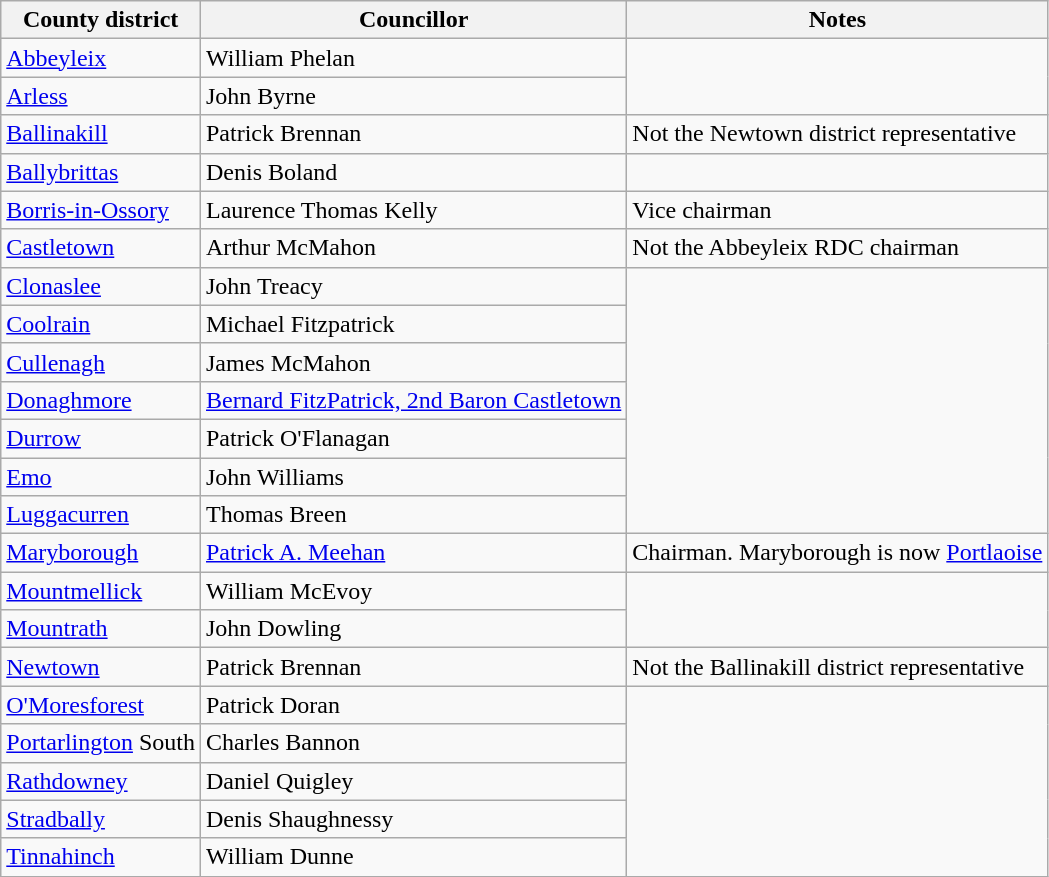<table class="wikitable sortable">
<tr>
<th>County district</th>
<th>Councillor</th>
<th>Notes</th>
</tr>
<tr>
<td><a href='#'>Abbeyleix</a></td>
<td data-sort-value="Phelan">William Phelan</td>
</tr>
<tr>
<td><a href='#'>Arless</a></td>
<td data-sort-value="Byrne">John Byrne</td>
</tr>
<tr>
<td><a href='#'>Ballinakill</a></td>
<td data-sort-value="Brennan">Patrick Brennan</td>
<td>Not the Newtown district representative</td>
</tr>
<tr>
<td><a href='#'>Ballybrittas</a></td>
<td data-sort-value="Boland">Denis Boland</td>
</tr>
<tr>
<td><a href='#'>Borris-in-Ossory</a></td>
<td data-sort-value="Kelly">Laurence Thomas Kelly</td>
<td>Vice chairman</td>
</tr>
<tr>
<td><a href='#'>Castletown</a></td>
<td data-sort-value="Macmahon">Arthur McMahon</td>
<td>Not the Abbeyleix RDC chairman</td>
</tr>
<tr>
<td><a href='#'>Clonaslee</a></td>
<td data-sort-value="Treacy">John Treacy</td>
</tr>
<tr>
<td><a href='#'>Coolrain</a></td>
<td data-sort-value="Fitzpatrick">Michael Fitzpatrick</td>
</tr>
<tr>
<td><a href='#'>Cullenagh</a></td>
<td data-sort-value="Macmahon">James McMahon</td>
</tr>
<tr>
<td><a href='#'>Donaghmore</a></td>
<td data-sort-value="Castletown"><a href='#'>Bernard FitzPatrick, 2nd Baron Castletown</a></td>
</tr>
<tr>
<td><a href='#'>Durrow</a></td>
<td data-sort-value="Oflanagan">Patrick O'Flanagan</td>
</tr>
<tr>
<td><a href='#'>Emo</a></td>
<td data-sort-value="Williams">John Williams</td>
</tr>
<tr>
<td><a href='#'>Luggacurren</a></td>
<td data-sort-value="Breen">Thomas Breen</td>
</tr>
<tr>
<td><a href='#'>Maryborough</a></td>
<td data-sort-value="Meehan"><a href='#'>Patrick A. Meehan</a></td>
<td>Chairman. Maryborough is now <a href='#'>Portlaoise</a></td>
</tr>
<tr>
<td><a href='#'>Mountmellick</a></td>
<td data-sort-value="Macevoy">William McEvoy</td>
</tr>
<tr>
<td><a href='#'>Mountrath</a></td>
<td data-sort-value="Dowling">John Dowling</td>
</tr>
<tr>
<td><a href='#'>Newtown</a></td>
<td data-sort-value="Brennan">Patrick Brennan</td>
<td>Not the Ballinakill district representative</td>
</tr>
<tr>
<td><a href='#'>O'Moresforest</a></td>
<td data-sort-value="Doran">Patrick Doran</td>
</tr>
<tr>
<td><a href='#'>Portarlington</a> South</td>
<td data-sort-value="Bannon">Charles Bannon</td>
</tr>
<tr>
<td><a href='#'>Rathdowney</a></td>
<td data-sort-value="Quigley">Daniel Quigley</td>
</tr>
<tr>
<td><a href='#'>Stradbally</a></td>
<td data-sort-value="Shaughnessy">Denis Shaughnessy</td>
</tr>
<tr>
<td><a href='#'>Tinnahinch</a></td>
<td data-sort-value="Dunne">William Dunne</td>
</tr>
</table>
